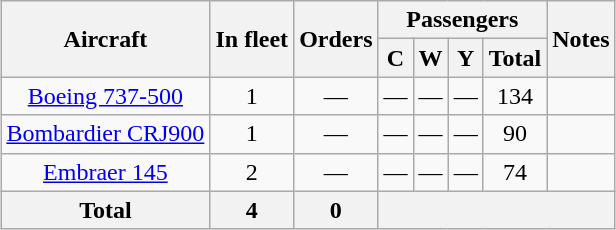<table class="wikitable" style="text-align:center; margin:1em auto;">
<tr>
<th rowspan="2">Aircraft</th>
<th rowspan="2">In fleet</th>
<th rowspan="2">Orders</th>
<th colspan="4">Passengers</th>
<th rowspan="2">Notes</th>
</tr>
<tr>
<th><abbr>C</abbr></th>
<th><abbr>W</abbr></th>
<th><abbr>Y</abbr></th>
<th>Total</th>
</tr>
<tr>
<td><a href='#'>Boeing 737-500</a></td>
<td>1</td>
<td>—</td>
<td>—</td>
<td>—</td>
<td>—</td>
<td>134</td>
<td></td>
</tr>
<tr>
<td><a href='#'>Bombardier CRJ900</a></td>
<td>1</td>
<td>—</td>
<td>—</td>
<td>—</td>
<td>—</td>
<td>90</td>
<td></td>
</tr>
<tr>
<td><a href='#'>Embraer 145</a></td>
<td>2</td>
<td>—</td>
<td>—</td>
<td>—</td>
<td>—</td>
<td>74</td>
<td></td>
</tr>
<tr>
<th>Total</th>
<th>4</th>
<th>0</th>
<th colspan="5"></th>
</tr>
</table>
